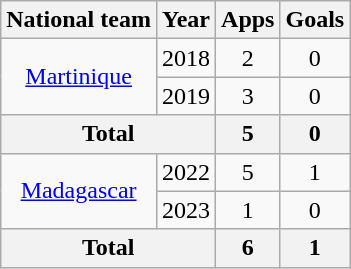<table class="wikitable" style="text-align:center">
<tr>
<th>National team</th>
<th>Year</th>
<th>Apps</th>
<th>Goals</th>
</tr>
<tr>
<td rowspan="2"><a href='#'>Martinique</a></td>
<td>2018</td>
<td>2</td>
<td>0</td>
</tr>
<tr>
<td>2019</td>
<td>3</td>
<td>0</td>
</tr>
<tr>
<th colspan="2">Total</th>
<th>5</th>
<th>0</th>
</tr>
<tr>
<td rowspan="2"><a href='#'>Madagascar</a></td>
<td>2022</td>
<td>5</td>
<td>1</td>
</tr>
<tr>
<td>2023</td>
<td>1</td>
<td>0</td>
</tr>
<tr>
<th colspan="2">Total</th>
<th>6</th>
<th>1</th>
</tr>
</table>
